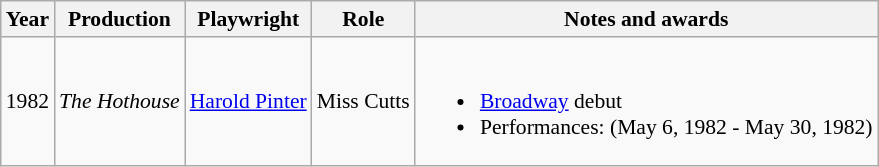<table class="wikitable" style="font-size: 90%;">
<tr>
<th>Year</th>
<th>Production</th>
<th>Playwright</th>
<th>Role</th>
<th>Notes and awards</th>
</tr>
<tr>
<td>1982</td>
<td><em>The Hothouse</em></td>
<td><a href='#'>Harold Pinter</a></td>
<td>Miss Cutts</td>
<td><br><ul><li><a href='#'>Broadway</a> debut</li><li>Performances: (May 6, 1982 - May 30, 1982)</li></ul></td>
</tr>
</table>
